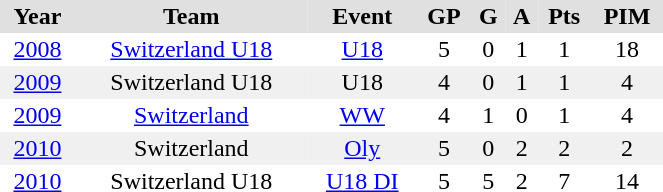<table BORDER="0" CELLPADDING="2" CELLSPACING="0" width="35%">
<tr ALIGN="center" bgcolor="#e0e0e0">
<th>Year</th>
<th>Team</th>
<th>Event</th>
<th>GP</th>
<th>G</th>
<th>A</th>
<th>Pts</th>
<th>PIM</th>
</tr>
<tr ALIGN="center">
<td><a href='#'>2008</a></td>
<td><a href='#'>Switzerland U18</a></td>
<td><a href='#'>U18</a></td>
<td>5</td>
<td>0</td>
<td>1</td>
<td>1</td>
<td>18</td>
</tr>
<tr ALIGN="center" bgcolor="#f0f0f0">
<td><a href='#'>2009</a></td>
<td>Switzerland U18</td>
<td>U18</td>
<td>4</td>
<td>0</td>
<td>1</td>
<td>1</td>
<td>4</td>
</tr>
<tr ALIGN="center">
<td><a href='#'>2009</a></td>
<td><a href='#'>Switzerland</a></td>
<td><a href='#'>WW</a></td>
<td>4</td>
<td>1</td>
<td>0</td>
<td>1</td>
<td>4</td>
</tr>
<tr ALIGN="center" bgcolor="#f0f0f0">
<td><a href='#'>2010</a></td>
<td>Switzerland</td>
<td><a href='#'>Oly</a></td>
<td>5</td>
<td>0</td>
<td>2</td>
<td>2</td>
<td>2</td>
</tr>
<tr ALIGN="center">
<td><a href='#'>2010</a></td>
<td>Switzerland U18</td>
<td><a href='#'>U18 DI</a></td>
<td>5</td>
<td>5</td>
<td>2</td>
<td>7</td>
<td>14</td>
</tr>
</table>
